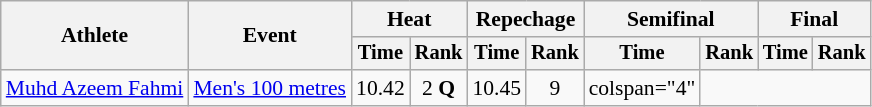<table class="wikitable" style="font-size:90%">
<tr>
<th rowspan=2>Athlete</th>
<th rowspan=2>Event</th>
<th colspan=2>Heat</th>
<th colspan=2>Repechage</th>
<th colspan=2>Semifinal</th>
<th colspan=2>Final</th>
</tr>
<tr style=font-size:95%>
<th>Time</th>
<th>Rank</th>
<th>Time</th>
<th>Rank</th>
<th>Time</th>
<th>Rank</th>
<th>Time</th>
<th>Rank</th>
</tr>
<tr align=center>
<td align=left><a href='#'>Muhd Azeem Fahmi</a></td>
<td align=left><a href='#'>Men's 100 metres</a></td>
<td>10.42</td>
<td>2 <strong>Q</strong></td>
<td>10.45</td>
<td>9</td>
<td>colspan="4" </td>
</tr>
</table>
